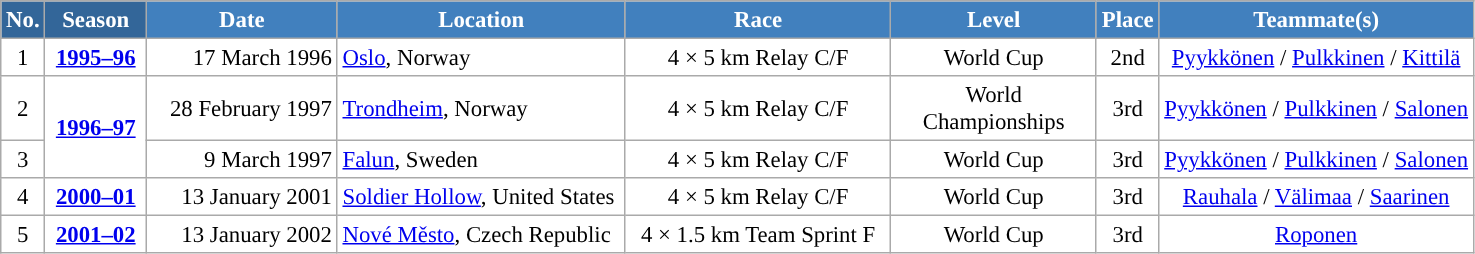<table class="wikitable sortable" style="font-size:95%; text-align:center; border:grey solid 1px; border-collapse:collapse; background:#ffffff;">
<tr style="background:#efefef;">
<th style="background-color:#369; color:white;">No.</th>
<th style="background-color:#369; color:white;">Season</th>
<th style="background-color:#4180be; color:white; width:120px;">Date</th>
<th style="background-color:#4180be; color:white; width:185px;">Location</th>
<th style="background-color:#4180be; color:white; width:170px;">Race</th>
<th style="background-color:#4180be; color:white; width:130px;">Level</th>
<th style="background-color:#4180be; color:white;">Place</th>
<th style="background-color:#4180be; color:white;">Teammate(s)</th>
</tr>
<tr>
<td align=center>1</td>
<td rowspan=1 align=center><strong> <a href='#'>1995–96</a> </strong></td>
<td align=right>17 March 1996</td>
<td align=left> <a href='#'>Oslo</a>, Norway</td>
<td>4 × 5 km Relay C/F</td>
<td>World Cup</td>
<td>2nd</td>
<td><a href='#'>Pyykkönen</a> / <a href='#'>Pulkkinen</a> / <a href='#'>Kittilä</a></td>
</tr>
<tr>
<td align=center>2</td>
<td rowspan=2 align=center><strong> <a href='#'>1996–97</a> </strong></td>
<td align=right>28 February 1997</td>
<td align=left> <a href='#'>Trondheim</a>, Norway</td>
<td>4 × 5 km Relay C/F</td>
<td>World Championships</td>
<td>3rd</td>
<td><a href='#'>Pyykkönen</a> / <a href='#'>Pulkkinen</a> / <a href='#'>Salonen</a></td>
</tr>
<tr>
<td align=center>3</td>
<td align=right>9 March 1997</td>
<td align=left> <a href='#'>Falun</a>, Sweden</td>
<td>4 × 5 km Relay C/F</td>
<td>World Cup</td>
<td>3rd</td>
<td><a href='#'>Pyykkönen</a> / <a href='#'>Pulkkinen</a> / <a href='#'>Salonen</a></td>
</tr>
<tr>
<td align=center>4</td>
<td rowspan=1 align=center><strong> <a href='#'>2000–01</a> </strong></td>
<td align=right>13 January 2001</td>
<td align=left> <a href='#'>Soldier Hollow</a>, United States</td>
<td>4 × 5 km Relay C/F</td>
<td>World Cup</td>
<td>3rd</td>
<td><a href='#'>Rauhala</a> / <a href='#'>Välimaa</a> / <a href='#'>Saarinen</a></td>
</tr>
<tr>
<td align=center>5</td>
<td rowspan=1 align=center><strong><a href='#'>2001–02</a></strong></td>
<td align=right>13 January 2002</td>
<td align=left> <a href='#'>Nové Město</a>, Czech Republic</td>
<td>4 × 1.5 km Team Sprint F</td>
<td>World Cup</td>
<td>3rd</td>
<td><a href='#'>Roponen</a></td>
</tr>
</table>
